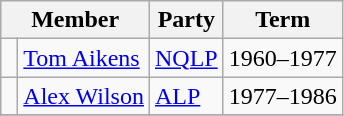<table class="wikitable">
<tr>
<th colspan="2">Member</th>
<th>Party</th>
<th>Term</th>
</tr>
<tr>
<td> </td>
<td><a href='#'>Tom Aikens</a></td>
<td><a href='#'>NQLP</a></td>
<td>1960–1977</td>
</tr>
<tr>
<td> </td>
<td><a href='#'>Alex Wilson</a></td>
<td><a href='#'>ALP</a></td>
<td>1977–1986</td>
</tr>
<tr>
</tr>
</table>
